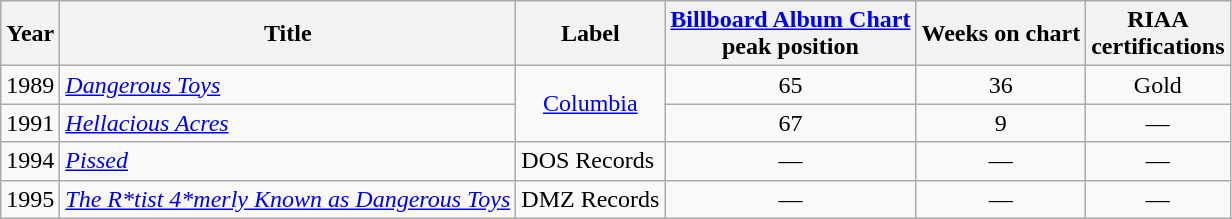<table class="wikitable" border="1">
<tr>
<th>Year</th>
<th>Title</th>
<th>Label</th>
<th><a href='#'>Billboard Album Chart</a><br>peak position</th>
<th>Weeks on chart</th>
<th>RIAA<br>certifications</th>
</tr>
<tr>
<td>1989</td>
<td><em><a href='#'>Dangerous Toys</a></em></td>
<td rowspan="2" align="center"><a href='#'>Columbia</a></td>
<td align="center">65</td>
<td align="center">36</td>
<td align="center">Gold</td>
</tr>
<tr>
<td>1991</td>
<td><em><a href='#'>Hellacious Acres</a></em></td>
<td align="center">67</td>
<td align="center">9</td>
<td align="center">—</td>
</tr>
<tr>
<td>1994</td>
<td><em><a href='#'>Pissed</a></em></td>
<td>DOS Records</td>
<td align="center">—</td>
<td align="center">—</td>
<td align="center">—</td>
</tr>
<tr>
<td>1995</td>
<td><em><a href='#'>The R*tist 4*merly Known as Dangerous Toys</a></em></td>
<td align="center">DMZ Records</td>
<td align="center">—</td>
<td align="center">—</td>
<td align="center">—</td>
</tr>
</table>
